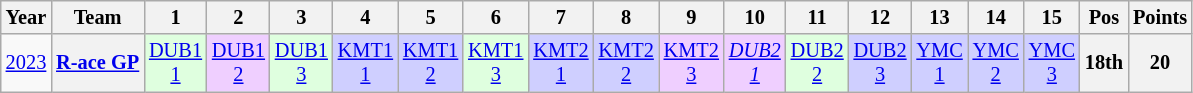<table class="wikitable" style="text-align:center; font-size:85%">
<tr>
<th>Year</th>
<th>Team</th>
<th>1</th>
<th>2</th>
<th>3</th>
<th>4</th>
<th>5</th>
<th>6</th>
<th>7</th>
<th>8</th>
<th>9</th>
<th>10</th>
<th>11</th>
<th>12</th>
<th>13</th>
<th>14</th>
<th>15</th>
<th>Pos</th>
<th>Points</th>
</tr>
<tr>
<td><a href='#'>2023</a></td>
<th nowrap><a href='#'>R-ace GP</a></th>
<td style="background:#DFFFDF;"><a href='#'>DUB1<br>1</a><br></td>
<td style="background:#EFCFFF;"><a href='#'>DUB1<br>2</a><br></td>
<td style="background:#DFFFDF;"><a href='#'>DUB1<br>3</a><br></td>
<td style="background:#CFCFFF;"><a href='#'>KMT1<br>1</a><br></td>
<td style="background:#CFCFFF;"><a href='#'>KMT1<br>2</a><br></td>
<td style="background:#DFFFDF;"><a href='#'>KMT1<br>3</a><br></td>
<td style="background:#CFCFFF;"><a href='#'>KMT2<br>1</a><br></td>
<td style="background:#CFCFFF;"><a href='#'>KMT2<br>2</a><br></td>
<td style="background:#EFCFFF;"><a href='#'>KMT2<br>3</a><br></td>
<td style="background:#EFCFFF;"><em><a href='#'>DUB2<br>1</a></em><br></td>
<td style="background:#DFFFDF;"><a href='#'>DUB2<br>2</a><br></td>
<td style="background:#CFCFFF;"><a href='#'>DUB2<br>3</a><br></td>
<td style="background:#CFCFFF;"><a href='#'>YMC<br>1</a><br></td>
<td style="background:#CFCFFF;"><a href='#'>YMC<br>2</a><br></td>
<td style="background:#CFCFFF;"><a href='#'>YMC<br>3</a><br></td>
<th>18th</th>
<th>20</th>
</tr>
</table>
